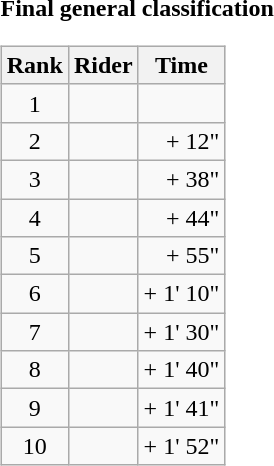<table>
<tr>
<td><strong>Final general classification</strong><br><table class="wikitable">
<tr>
<th scope="col">Rank</th>
<th scope="col">Rider</th>
<th scope="col">Time</th>
</tr>
<tr>
<td style="text-align:center;">1</td>
<td></td>
<td style="text-align:right;"></td>
</tr>
<tr>
<td style="text-align:center;">2</td>
<td></td>
<td style="text-align:right;">+ 12"</td>
</tr>
<tr>
<td style="text-align:center;">3</td>
<td></td>
<td style="text-align:right;">+ 38"</td>
</tr>
<tr>
<td style="text-align:center;">4</td>
<td></td>
<td style="text-align:right;">+ 44"</td>
</tr>
<tr>
<td style="text-align:center;">5</td>
<td></td>
<td style="text-align:right;">+ 55"</td>
</tr>
<tr>
<td style="text-align:center;">6</td>
<td></td>
<td style="text-align:right;">+ 1' 10"</td>
</tr>
<tr>
<td style="text-align:center;">7</td>
<td></td>
<td style="text-align:right;">+ 1' 30"</td>
</tr>
<tr>
<td style="text-align:center;">8</td>
<td></td>
<td style="text-align:right;">+ 1' 40"</td>
</tr>
<tr>
<td style="text-align:center;">9</td>
<td></td>
<td style="text-align:right;">+ 1' 41"</td>
</tr>
<tr>
<td style="text-align:center;">10</td>
<td></td>
<td style="text-align:right;">+ 1' 52"</td>
</tr>
</table>
</td>
</tr>
</table>
